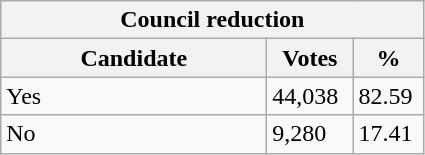<table class="wikitable">
<tr>
<th colspan="3">Council reduction</th>
</tr>
<tr>
<th style="width: 170px">Candidate</th>
<th style="width: 50px">Votes</th>
<th style="width: 40px">%</th>
</tr>
<tr>
<td>Yes</td>
<td>44,038</td>
<td>82.59</td>
</tr>
<tr>
<td>No</td>
<td>9,280</td>
<td>17.41</td>
</tr>
</table>
